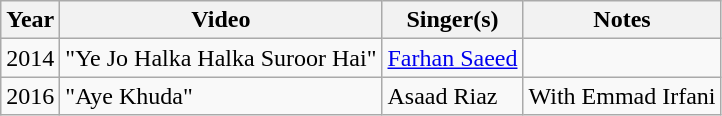<table class="wikitable">
<tr>
<th>Year</th>
<th>Video</th>
<th>Singer(s)</th>
<th>Notes</th>
</tr>
<tr>
<td>2014</td>
<td>"Ye Jo Halka Halka Suroor Hai"</td>
<td><a href='#'>Farhan Saeed</a></td>
<td></td>
</tr>
<tr>
<td>2016</td>
<td>"Aye Khuda"</td>
<td>Asaad Riaz</td>
<td>With Emmad Irfani</td>
</tr>
</table>
